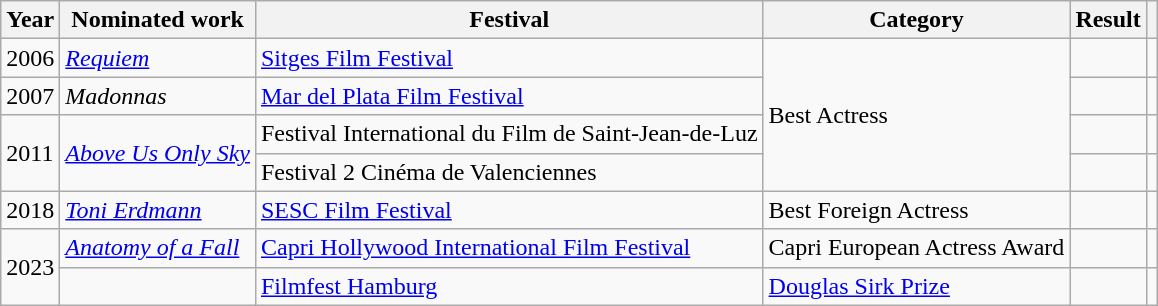<table class="wikitable sortable">
<tr>
<th>Year</th>
<th>Nominated work</th>
<th>Festival</th>
<th>Category</th>
<th>Result</th>
<th scope="col" class="unsortable"></th>
</tr>
<tr>
<td>2006</td>
<td><em><a href='#'>Requiem</a></em></td>
<td><a href='#'>Sitges Film Festival</a></td>
<td rowspan=4>Best Actress</td>
<td></td>
<td></td>
</tr>
<tr>
<td>2007</td>
<td><em>Madonnas</em></td>
<td><a href='#'>Mar del Plata Film Festival</a></td>
<td></td>
<td></td>
</tr>
<tr>
<td rowspan=2>2011</td>
<td rowspan=2><em><a href='#'>Above Us Only Sky</a></em></td>
<td>Festival International du Film de Saint-Jean-de-Luz</td>
<td></td>
<td></td>
</tr>
<tr>
<td>Festival 2 Cinéma de Valenciennes</td>
<td></td>
<td></td>
</tr>
<tr>
<td>2018</td>
<td><em><a href='#'>Toni Erdmann</a></em></td>
<td><a href='#'>SESC Film Festival</a></td>
<td>Best Foreign Actress</td>
<td></td>
<td></td>
</tr>
<tr>
<td rowspan="2">2023</td>
<td><em><a href='#'>Anatomy of a Fall</a></em></td>
<td><a href='#'>Capri Hollywood International Film Festival</a></td>
<td>Capri European Actress Award</td>
<td></td>
<td></td>
</tr>
<tr>
<td></td>
<td><a href='#'>Filmfest Hamburg</a></td>
<td><a href='#'>Douglas Sirk Prize</a></td>
<td></td>
<td></td>
</tr>
</table>
